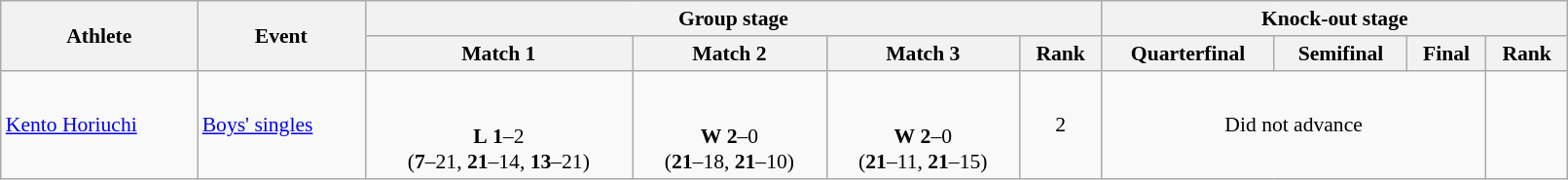<table class="wikitable" width="85%" style="text-align:left; font-size:90%">
<tr>
<th rowspan=2>Athlete</th>
<th rowspan=2>Event</th>
<th colspan=4>Group stage</th>
<th colspan=4>Knock-out stage</th>
</tr>
<tr>
<th>Match 1</th>
<th>Match 2</th>
<th>Match 3</th>
<th>Rank</th>
<th>Quarterfinal</th>
<th>Semifinal</th>
<th>Final</th>
<th>Rank</th>
</tr>
<tr>
<td><a href='#'>Kento Horiuchi</a></td>
<td><a href='#'>Boys' singles</a></td>
<td align=center> <br><br><strong>L</strong> <strong>1</strong>–2 <br> (<strong>7</strong>–21, <strong>21</strong>–14, <strong>13</strong>–21)</td>
<td align=center> <br><br><strong>W</strong> <strong>2</strong>–0 <br> (<strong>21</strong>–18, <strong>21</strong>–10)</td>
<td align=center> <br><br><strong>W</strong> <strong>2</strong>–0 <br> (<strong>21</strong>–11, <strong>21</strong>–15)</td>
<td align=center>2</td>
<td colspan="3" align=center>Did not advance</td>
<td align=center></td>
</tr>
</table>
